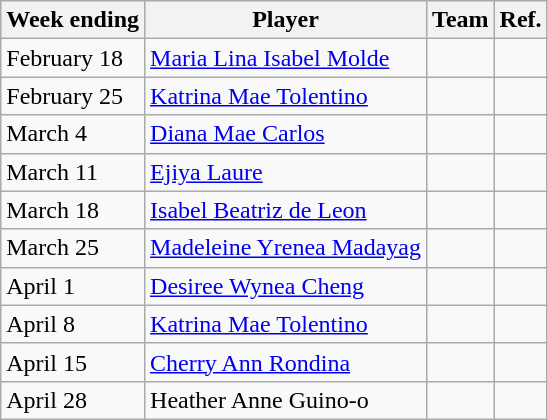<table class="wikitable">
<tr>
<th>Week ending</th>
<th>Player</th>
<th>Team</th>
<th>Ref.</th>
</tr>
<tr>
<td>February 18</td>
<td><a href='#'>Maria Lina Isabel Molde</a></td>
<td></td>
<td style='text-align: center;'></td>
</tr>
<tr>
<td>February 25</td>
<td><a href='#'>Katrina Mae Tolentino</a></td>
<td></td>
<td style='text-align: center;'></td>
</tr>
<tr>
<td>March 4</td>
<td><a href='#'>Diana Mae Carlos</a></td>
<td></td>
<td style='text-align: center;'></td>
</tr>
<tr>
<td>March 11</td>
<td><a href='#'>Ejiya Laure</a></td>
<td></td>
<td style='text-align: center;'></td>
</tr>
<tr>
<td>March 18</td>
<td><a href='#'>Isabel Beatriz de Leon</a></td>
<td></td>
<td style='text-align: center;'></td>
</tr>
<tr>
<td>March 25</td>
<td><a href='#'>Madeleine Yrenea Madayag</a></td>
<td></td>
<td style='text-align: center;'></td>
</tr>
<tr>
<td>April 1</td>
<td><a href='#'>Desiree Wynea Cheng</a></td>
<td></td>
<td style='text-align: center;'></td>
</tr>
<tr>
<td>April 8</td>
<td><a href='#'>Katrina Mae Tolentino</a></td>
<td></td>
<td style='text-align: center;'></td>
</tr>
<tr>
<td>April 15</td>
<td><a href='#'>Cherry Ann Rondina</a></td>
<td></td>
<td style='text-align: center;'></td>
</tr>
<tr>
<td>April 28</td>
<td>Heather Anne Guino-o</td>
<td></td>
<td style='text-align: center;'></td>
</tr>
</table>
